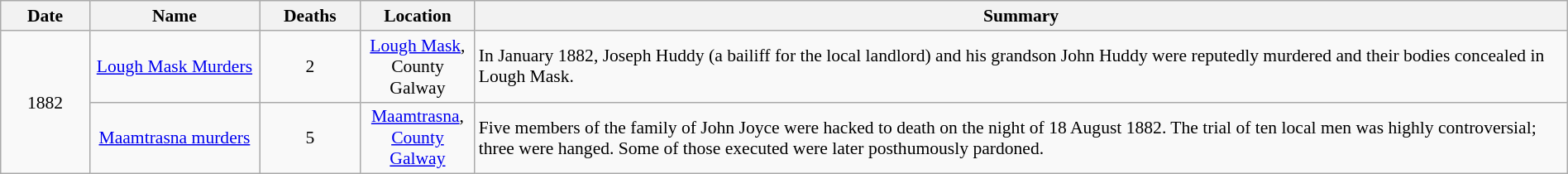<table class="sortable wikitable" width="100%" style="text-align:center; font-size:90%;">
<tr>
<th width="65px">Date</th>
<th width="130px">Name</th>
<th width="75px">Deaths</th>
<th width="85px">Location</th>
<th>Summary</th>
</tr>
<tr>
<td rowspan="2">1882</td>
<td><a href='#'>Lough Mask Murders</a></td>
<td>2</td>
<td><a href='#'>Lough Mask</a>, County Galway</td>
<td align=left>In January 1882, Joseph Huddy (a bailiff for the local landlord) and his grandson John Huddy were reputedly murdered and their bodies concealed in Lough Mask.</td>
</tr>
<tr>
<td><a href='#'>Maamtrasna murders</a></td>
<td>5</td>
<td><a href='#'>Maamtrasna</a>, <a href='#'>County Galway</a></td>
<td align=left>Five members of the family of John Joyce were hacked to death on the night of 18 August 1882. The trial of ten local men was highly controversial; three were hanged. Some of those executed were later posthumously pardoned.</td>
</tr>
</table>
